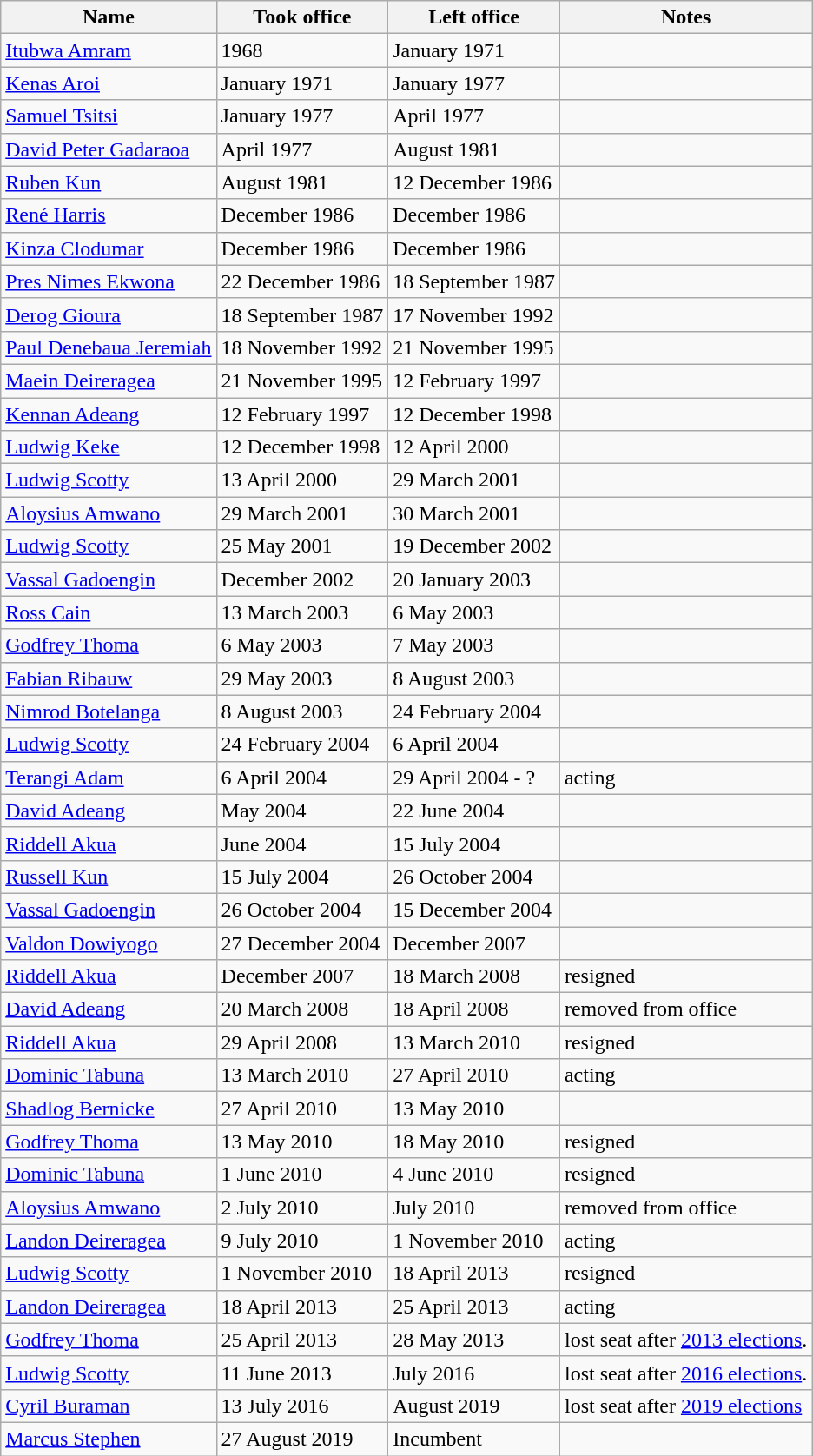<table class="wikitable">
<tr>
<th>Name</th>
<th>Took office</th>
<th>Left office</th>
<th>Notes</th>
</tr>
<tr>
<td><a href='#'>Itubwa Amram</a></td>
<td>1968</td>
<td>January 1971</td>
<td></td>
</tr>
<tr>
<td><a href='#'>Kenas Aroi</a></td>
<td>January 1971</td>
<td>January 1977</td>
<td></td>
</tr>
<tr>
<td><a href='#'>Samuel Tsitsi</a></td>
<td>January 1977</td>
<td>April 1977</td>
<td></td>
</tr>
<tr>
<td><a href='#'>David Peter Gadaraoa</a></td>
<td>April 1977</td>
<td>August 1981</td>
<td></td>
</tr>
<tr>
<td><a href='#'>Ruben Kun</a></td>
<td>August 1981</td>
<td>12 December 1986</td>
<td></td>
</tr>
<tr>
<td><a href='#'>René Harris</a></td>
<td>December 1986</td>
<td>December 1986</td>
<td></td>
</tr>
<tr>
<td><a href='#'>Kinza Clodumar</a></td>
<td>December 1986</td>
<td>December 1986</td>
<td></td>
</tr>
<tr>
<td><a href='#'>Pres Nimes Ekwona</a></td>
<td>22 December 1986</td>
<td>18 September 1987</td>
<td></td>
</tr>
<tr>
<td><a href='#'>Derog Gioura</a></td>
<td>18 September 1987</td>
<td>17 November 1992</td>
<td></td>
</tr>
<tr>
<td><a href='#'>Paul Denebaua Jeremiah</a></td>
<td>18 November 1992</td>
<td>21 November 1995</td>
<td></td>
</tr>
<tr>
<td><a href='#'>Maein Deireragea</a></td>
<td>21 November 1995</td>
<td>12 February 1997</td>
<td></td>
</tr>
<tr>
<td><a href='#'>Kennan Adeang</a></td>
<td>12 February 1997</td>
<td>12 December 1998</td>
<td></td>
</tr>
<tr>
<td><a href='#'>Ludwig Keke</a></td>
<td>12 December 1998</td>
<td>12 April 2000</td>
<td></td>
</tr>
<tr>
<td><a href='#'>Ludwig Scotty</a></td>
<td>13 April 2000</td>
<td>29 March 2001</td>
<td></td>
</tr>
<tr>
<td><a href='#'>Aloysius Amwano</a></td>
<td>29 March 2001</td>
<td>30 March 2001</td>
<td></td>
</tr>
<tr>
<td><a href='#'>Ludwig Scotty</a></td>
<td>25 May 2001</td>
<td>19 December 2002</td>
<td></td>
</tr>
<tr>
<td><a href='#'>Vassal Gadoengin</a></td>
<td>December 2002</td>
<td>20 January 2003</td>
<td></td>
</tr>
<tr>
<td><a href='#'>Ross Cain</a></td>
<td>13 March 2003</td>
<td>6 May 2003</td>
<td></td>
</tr>
<tr>
<td><a href='#'>Godfrey Thoma</a></td>
<td>6 May 2003</td>
<td>7 May 2003</td>
<td></td>
</tr>
<tr>
<td><a href='#'>Fabian Ribauw</a></td>
<td>29 May 2003</td>
<td>8 August 2003</td>
<td></td>
</tr>
<tr>
<td><a href='#'>Nimrod Botelanga</a></td>
<td>8 August 2003</td>
<td>24 February 2004</td>
<td></td>
</tr>
<tr>
<td><a href='#'>Ludwig Scotty</a></td>
<td>24 February 2004</td>
<td>6 April 2004</td>
<td></td>
</tr>
<tr>
<td><a href='#'>Terangi Adam</a></td>
<td>6 April 2004</td>
<td>29 April 2004  - ?</td>
<td>acting</td>
</tr>
<tr>
<td><a href='#'>David Adeang</a></td>
<td>May 2004</td>
<td>22 June 2004</td>
<td></td>
</tr>
<tr>
<td><a href='#'>Riddell Akua</a></td>
<td>June 2004</td>
<td>15 July 2004</td>
<td></td>
</tr>
<tr>
<td><a href='#'>Russell Kun</a></td>
<td>15 July 2004</td>
<td>26 October 2004</td>
<td></td>
</tr>
<tr>
<td><a href='#'>Vassal Gadoengin</a></td>
<td>26 October 2004</td>
<td>15 December 2004</td>
<td></td>
</tr>
<tr>
<td><a href='#'>Valdon Dowiyogo</a></td>
<td>27 December 2004</td>
<td>December 2007</td>
<td></td>
</tr>
<tr>
<td><a href='#'>Riddell Akua</a></td>
<td>December 2007</td>
<td>18 March 2008</td>
<td>resigned</td>
</tr>
<tr>
<td><a href='#'>David Adeang</a></td>
<td>20 March 2008</td>
<td>18 April 2008</td>
<td>removed from office</td>
</tr>
<tr>
<td><a href='#'>Riddell Akua</a></td>
<td>29 April 2008</td>
<td>13 March 2010</td>
<td>resigned</td>
</tr>
<tr>
<td><a href='#'>Dominic Tabuna</a></td>
<td>13 March 2010</td>
<td>27 April 2010</td>
<td>acting</td>
</tr>
<tr>
<td><a href='#'>Shadlog Bernicke</a></td>
<td>27 April 2010</td>
<td>13 May 2010</td>
<td></td>
</tr>
<tr>
<td><a href='#'>Godfrey Thoma</a></td>
<td>13 May 2010</td>
<td>18 May 2010</td>
<td>resigned</td>
</tr>
<tr>
<td><a href='#'>Dominic Tabuna</a></td>
<td>1 June 2010</td>
<td>4 June 2010</td>
<td>resigned</td>
</tr>
<tr>
<td><a href='#'>Aloysius Amwano</a></td>
<td>2 July 2010</td>
<td>July 2010</td>
<td>removed from office</td>
</tr>
<tr>
<td><a href='#'>Landon Deireragea</a></td>
<td>9 July 2010</td>
<td>1 November 2010</td>
<td>acting</td>
</tr>
<tr>
<td><a href='#'>Ludwig Scotty</a></td>
<td>1 November 2010</td>
<td>18 April 2013</td>
<td>resigned</td>
</tr>
<tr>
<td><a href='#'>Landon Deireragea</a></td>
<td>18 April 2013</td>
<td>25 April 2013</td>
<td>acting</td>
</tr>
<tr>
<td><a href='#'>Godfrey Thoma</a></td>
<td>25 April 2013</td>
<td>28 May 2013</td>
<td> lost seat after <a href='#'>2013 elections</a>.</td>
</tr>
<tr>
<td><a href='#'>Ludwig Scotty</a></td>
<td>11 June 2013</td>
<td>July 2016</td>
<td>lost seat after <a href='#'>2016 elections</a>.</td>
</tr>
<tr>
<td><a href='#'>Cyril Buraman</a></td>
<td>13 July 2016</td>
<td>August 2019</td>
<td>lost seat after <a href='#'>2019 elections</a></td>
</tr>
<tr>
<td><a href='#'>Marcus Stephen</a></td>
<td>27 August 2019</td>
<td>Incumbent</td>
<td></td>
</tr>
</table>
